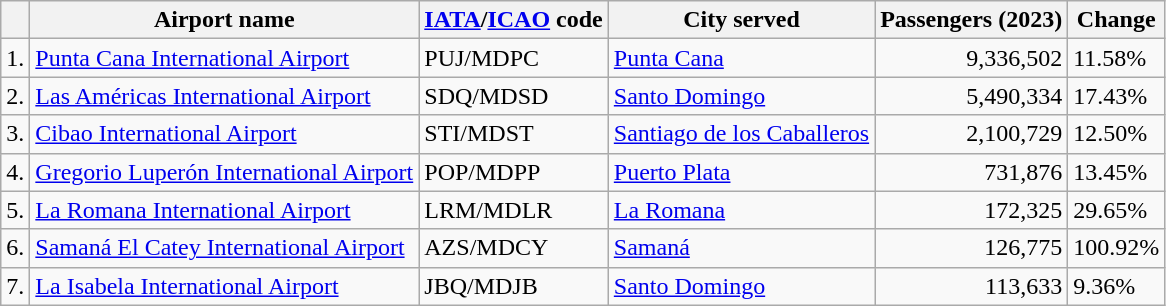<table class="wikitable sortable">
<tr>
<th></th>
<th>Airport name</th>
<th><a href='#'>IATA</a>/<a href='#'>ICAO</a> code</th>
<th>City served</th>
<th>Passengers (2023)</th>
<th>Change</th>
</tr>
<tr>
<td>1.</td>
<td><a href='#'>Punta Cana International Airport</a></td>
<td>PUJ/MDPC</td>
<td><a href='#'>Punta Cana</a></td>
<td align="right">9,336,502</td>
<td> 11.58%</td>
</tr>
<tr>
<td>2.</td>
<td><a href='#'>Las Américas International Airport</a></td>
<td>SDQ/MDSD</td>
<td><a href='#'>Santo Domingo</a></td>
<td align="right">5,490,334</td>
<td> 17.43%</td>
</tr>
<tr>
<td>3.</td>
<td><a href='#'>Cibao International Airport</a></td>
<td>STI/MDST</td>
<td><a href='#'>Santiago de los Caballeros</a></td>
<td align="right">2,100,729</td>
<td> 12.50%</td>
</tr>
<tr>
<td>4.</td>
<td><a href='#'>Gregorio Luperón International Airport</a></td>
<td>POP/MDPP</td>
<td><a href='#'>Puerto Plata</a></td>
<td align="right">731,876</td>
<td> 13.45%</td>
</tr>
<tr>
<td>5.</td>
<td><a href='#'>La Romana International Airport</a></td>
<td>LRM/MDLR</td>
<td><a href='#'>La Romana</a></td>
<td align="right">172,325</td>
<td> 29.65%</td>
</tr>
<tr>
<td>6.</td>
<td><a href='#'>Samaná El Catey International Airport</a></td>
<td>AZS/MDCY</td>
<td><a href='#'>Samaná</a></td>
<td align="right">126,775</td>
<td> 100.92%</td>
</tr>
<tr>
<td>7.</td>
<td><a href='#'>La Isabela International Airport</a></td>
<td>JBQ/MDJB</td>
<td><a href='#'>Santo Domingo</a></td>
<td align="right">113,633</td>
<td> 9.36%</td>
</tr>
</table>
